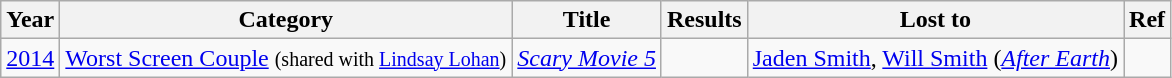<table class="wikitable">
<tr>
<th>Year</th>
<th>Category</th>
<th>Title</th>
<th>Results</th>
<th>Lost to</th>
<th>Ref</th>
</tr>
<tr>
<td><a href='#'>2014</a></td>
<td><a href='#'>Worst Screen Couple</a> <small>(shared with <a href='#'>Lindsay Lohan</a>)</small></td>
<td><em><a href='#'>Scary Movie 5</a></em></td>
<td></td>
<td><a href='#'>Jaden Smith</a>, <a href='#'>Will Smith</a> (<em><a href='#'>After Earth</a></em>)</td>
<td></td>
</tr>
</table>
